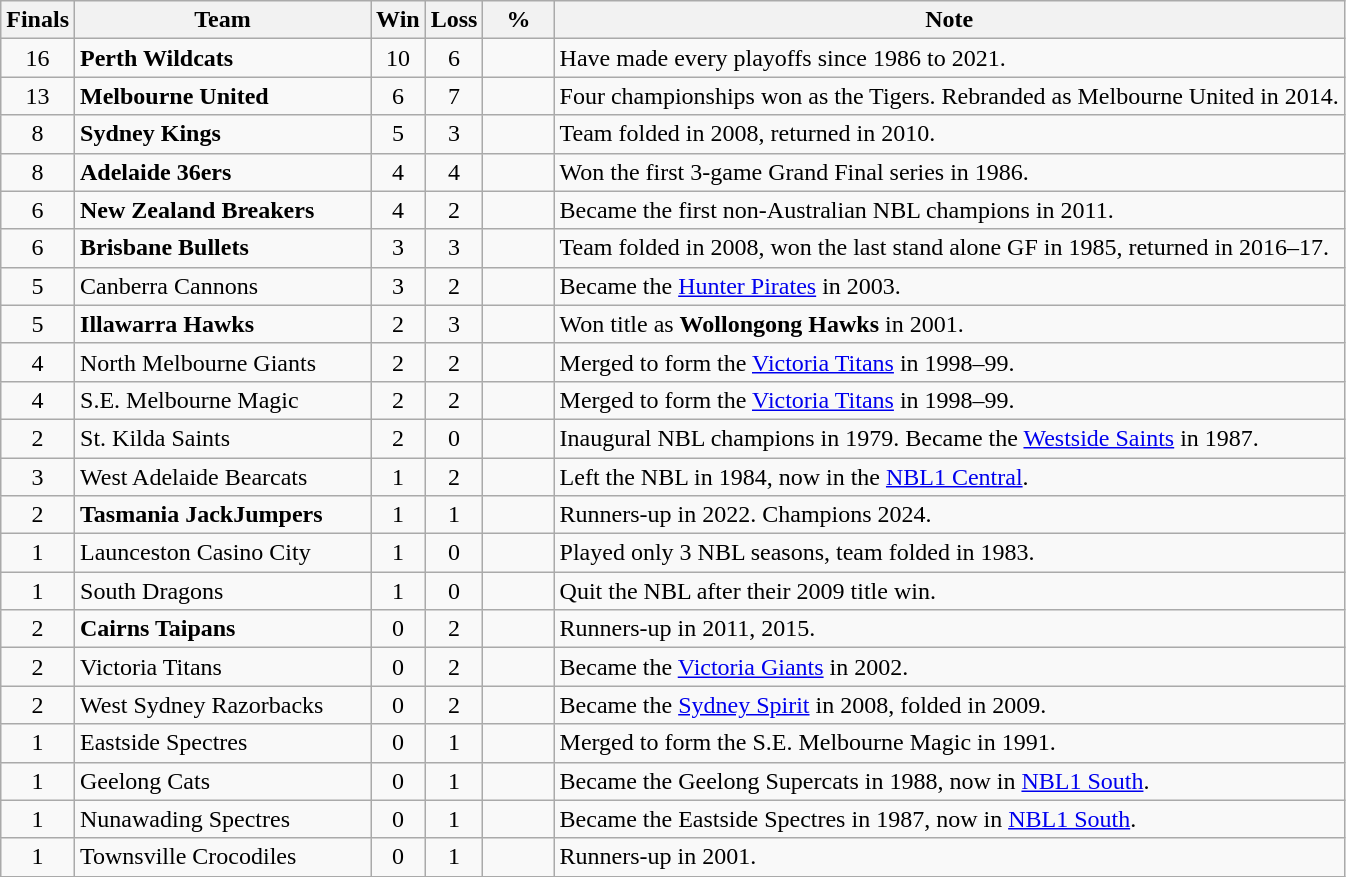<table class="wikitable">
<tr>
<th width="30">Finals</th>
<th width="190">Team</th>
<th width="25">Win</th>
<th width="25">Loss</th>
<th width="40">%</th>
<th>Note</th>
</tr>
<tr>
<td align="center">16</td>
<td><strong>Perth Wildcats</strong></td>
<td align="center">10</td>
<td align="center">6</td>
<td align="right"></td>
<td>Have made every playoffs since 1986 to 2021.</td>
</tr>
<tr>
<td align="center">13</td>
<td><strong>Melbourne United</strong></td>
<td align="center">6</td>
<td align="center">7</td>
<td align="right"></td>
<td>Four championships won as the Tigers. Rebranded as Melbourne United in 2014.</td>
</tr>
<tr>
<td align="center">8</td>
<td><strong>Sydney Kings</strong></td>
<td align="center">5</td>
<td align="center">3</td>
<td align="right"></td>
<td>Team folded in 2008, returned in 2010.</td>
</tr>
<tr>
<td align="center">8</td>
<td><strong>Adelaide 36ers</strong></td>
<td align="center">4</td>
<td align="center">4</td>
<td align="right"></td>
<td>Won the first 3-game Grand Final series in 1986.</td>
</tr>
<tr>
<td align="center">6</td>
<td><strong>New Zealand Breakers</strong></td>
<td align="center">4</td>
<td align="center">2</td>
<td align="right"></td>
<td>Became the first non-Australian NBL champions in 2011.</td>
</tr>
<tr>
<td align="center">6</td>
<td><strong>Brisbane Bullets</strong></td>
<td align="center">3</td>
<td align="center">3</td>
<td align="right"></td>
<td>Team folded in 2008, won the last stand alone GF in 1985, returned in 2016–17.</td>
</tr>
<tr>
<td align="center">5</td>
<td>Canberra Cannons</td>
<td align="center">3</td>
<td align="center">2</td>
<td align="right"></td>
<td>Became the <a href='#'>Hunter Pirates</a> in 2003.</td>
</tr>
<tr>
<td align="center">5</td>
<td><strong>Illawarra Hawks</strong></td>
<td align="center">2</td>
<td align="center">3</td>
<td align="right"></td>
<td>Won title as <strong>Wollongong Hawks</strong> in 2001.</td>
</tr>
<tr>
<td align="center">4</td>
<td>North Melbourne Giants</td>
<td align="center">2</td>
<td align="center">2</td>
<td align="right"></td>
<td>Merged to form the <a href='#'>Victoria Titans</a> in 1998–99.</td>
</tr>
<tr>
<td align="center">4</td>
<td>S.E. Melbourne Magic</td>
<td align="center">2</td>
<td align="center">2</td>
<td align="right"></td>
<td>Merged to form the <a href='#'>Victoria Titans</a> in 1998–99.</td>
</tr>
<tr>
<td align="center">2</td>
<td>St. Kilda Saints</td>
<td align="center">2</td>
<td align="center">0</td>
<td align="right"></td>
<td>Inaugural NBL champions in 1979. Became the <a href='#'>Westside Saints</a> in 1987.</td>
</tr>
<tr>
<td align="center">3</td>
<td>West Adelaide Bearcats</td>
<td align="center">1</td>
<td align="center">2</td>
<td align="right"></td>
<td>Left the NBL in 1984, now in the <a href='#'>NBL1 Central</a>.</td>
</tr>
<tr>
<td align="center">2</td>
<td><strong>Tasmania JackJumpers</strong></td>
<td align="center">1</td>
<td align="center">1</td>
<td align="right"></td>
<td>Runners-up in 2022. Champions 2024.</td>
</tr>
<tr>
<td align="center">1</td>
<td>Launceston Casino City</td>
<td align="center">1</td>
<td align="center">0</td>
<td align="right"></td>
<td>Played only 3 NBL seasons, team folded in 1983.</td>
</tr>
<tr>
<td align="center">1</td>
<td>South Dragons</td>
<td align="center">1</td>
<td align="center">0</td>
<td align="right"></td>
<td>Quit the NBL after their 2009 title win.</td>
</tr>
<tr>
<td align="center">2</td>
<td><strong>Cairns Taipans</strong></td>
<td align="center">0</td>
<td align="center">2</td>
<td align="right"></td>
<td>Runners-up in 2011, 2015.</td>
</tr>
<tr>
<td align="center">2</td>
<td>Victoria Titans</td>
<td align="center">0</td>
<td align="center">2</td>
<td align="right"></td>
<td>Became the <a href='#'>Victoria Giants</a> in 2002.</td>
</tr>
<tr>
<td align="center">2</td>
<td>West Sydney Razorbacks</td>
<td align="center">0</td>
<td align="center">2</td>
<td align="right"></td>
<td>Became the <a href='#'>Sydney Spirit</a> in 2008, folded in 2009.</td>
</tr>
<tr>
<td align="center">1</td>
<td>Eastside Spectres</td>
<td align="center">0</td>
<td align="center">1</td>
<td align="right"></td>
<td>Merged to form the S.E. Melbourne Magic in 1991.</td>
</tr>
<tr>
<td align="center">1</td>
<td>Geelong Cats</td>
<td align="center">0</td>
<td align="center">1</td>
<td align="right"></td>
<td>Became the Geelong Supercats in 1988, now in <a href='#'>NBL1 South</a>.</td>
</tr>
<tr>
<td align="center">1</td>
<td>Nunawading Spectres</td>
<td align="center">0</td>
<td align="center">1</td>
<td align="right"></td>
<td>Became the Eastside Spectres in 1987, now in <a href='#'>NBL1 South</a>.</td>
</tr>
<tr>
<td align="center">1</td>
<td>Townsville Crocodiles</td>
<td align="center">0</td>
<td align="center">1</td>
<td align="right"></td>
<td>Runners-up in 2001.</td>
</tr>
</table>
